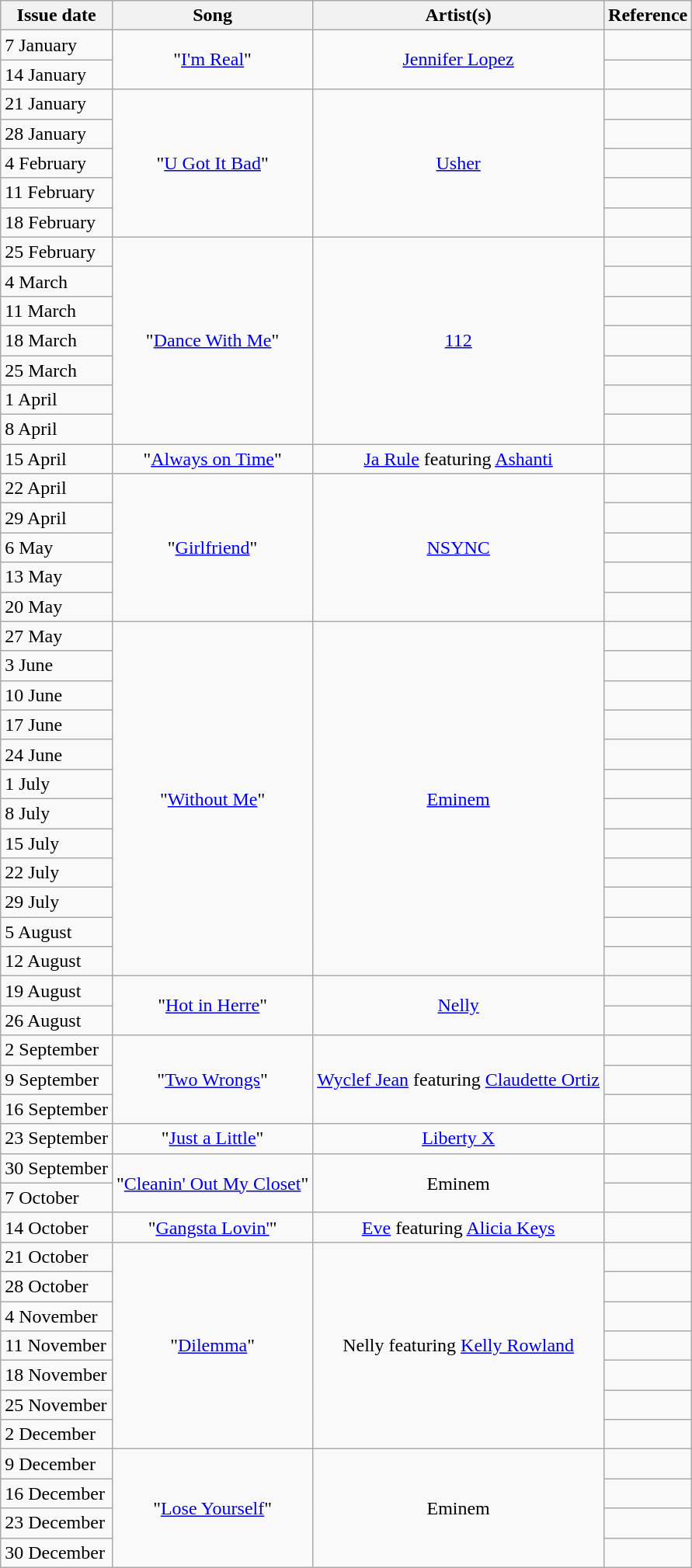<table class="wikitable">
<tr>
<th>Issue date</th>
<th>Song</th>
<th>Artist(s)</th>
<th>Reference</th>
</tr>
<tr>
<td align="left">7 January</td>
<td align="center" rowspan="2">"<a href='#'>I'm Real</a>"</td>
<td align="center" rowspan="2"><a href='#'>Jennifer Lopez</a></td>
<td align="center"></td>
</tr>
<tr>
<td align="left">14 January</td>
<td align="center"></td>
</tr>
<tr>
<td align="left">21 January</td>
<td align="center" rowspan="5">"<a href='#'>U Got It Bad</a>"</td>
<td align="center" rowspan="5"><a href='#'>Usher</a></td>
<td align="center"></td>
</tr>
<tr>
<td align="left">28 January</td>
<td align="center"></td>
</tr>
<tr>
<td align="left">4 February</td>
<td align="center"></td>
</tr>
<tr>
<td align="left">11 February</td>
<td align="center"></td>
</tr>
<tr>
<td align="left">18 February</td>
<td align="center"></td>
</tr>
<tr>
<td align="left">25 February</td>
<td align="center" rowspan="7">"<a href='#'>Dance With Me</a>"</td>
<td align="center" rowspan="7"><a href='#'>112</a></td>
<td align="center"></td>
</tr>
<tr>
<td align="left">4 March</td>
<td align="center"></td>
</tr>
<tr>
<td align="left">11 March</td>
<td align="center"></td>
</tr>
<tr>
<td align="left">18 March</td>
<td align="center"></td>
</tr>
<tr>
<td align="left">25 March</td>
<td align="center"></td>
</tr>
<tr>
<td align="left">1 April</td>
<td align="center"></td>
</tr>
<tr>
<td align="left">8 April</td>
<td align="center"></td>
</tr>
<tr>
<td align="left">15 April</td>
<td align="center">"<a href='#'>Always on Time</a>"</td>
<td align="center"><a href='#'>Ja Rule</a> featuring <a href='#'>Ashanti</a></td>
<td align="center"></td>
</tr>
<tr>
<td align="left">22 April</td>
<td align="center" rowspan="5">"<a href='#'>Girlfriend</a>"</td>
<td align="center" rowspan="5"><a href='#'>NSYNC</a></td>
<td align="center"></td>
</tr>
<tr>
<td align="left">29 April</td>
<td align="center"></td>
</tr>
<tr>
<td align="left">6 May</td>
<td align="center"></td>
</tr>
<tr>
<td align="left">13 May</td>
<td align="center"></td>
</tr>
<tr>
<td align="left">20 May</td>
<td align="center"></td>
</tr>
<tr>
<td align="left">27 May</td>
<td align="center" rowspan="12">"<a href='#'>Without Me</a>"</td>
<td align="center" rowspan="12"><a href='#'>Eminem</a></td>
<td align="center"></td>
</tr>
<tr>
<td align="left">3 June</td>
<td align="center"></td>
</tr>
<tr>
<td align="left">10 June</td>
<td align="center"></td>
</tr>
<tr>
<td align="left">17 June</td>
<td align="center"></td>
</tr>
<tr>
<td align="left">24 June</td>
<td align="center"></td>
</tr>
<tr>
<td align="left">1 July</td>
<td align="center"></td>
</tr>
<tr>
<td align="left">8 July</td>
<td align="center"></td>
</tr>
<tr>
<td align="left">15 July</td>
<td align="center"></td>
</tr>
<tr>
<td align="left">22 July</td>
<td align="center"></td>
</tr>
<tr>
<td align="left">29 July</td>
<td align="center"></td>
</tr>
<tr>
<td align="left">5 August</td>
<td align="center"></td>
</tr>
<tr>
<td align="left">12 August</td>
<td align="center"></td>
</tr>
<tr>
<td align="left">19 August</td>
<td align="center" rowspan="2">"<a href='#'>Hot in Herre</a>"</td>
<td align="center" rowspan="2"><a href='#'>Nelly</a></td>
<td align="center"></td>
</tr>
<tr>
<td align="left">26 August</td>
<td align="center"></td>
</tr>
<tr>
<td align="left">2 September</td>
<td align="center" rowspan="3">"<a href='#'>Two Wrongs</a>"</td>
<td align="center" rowspan="3"><a href='#'>Wyclef Jean</a> featuring <a href='#'>Claudette Ortiz</a></td>
<td align="center"></td>
</tr>
<tr>
<td align="left">9 September</td>
<td align="center"></td>
</tr>
<tr>
<td align="left">16 September</td>
<td align="center"></td>
</tr>
<tr>
<td align="left">23 September</td>
<td align="center">"<a href='#'>Just a Little</a>"</td>
<td align="center"><a href='#'>Liberty X</a></td>
<td align="center"></td>
</tr>
<tr>
<td align="left">30 September</td>
<td align="center" rowspan="2">"<a href='#'>Cleanin' Out My Closet</a>"</td>
<td align="center" rowspan="2">Eminem</td>
<td align="center"></td>
</tr>
<tr>
<td align="left">7 October</td>
<td align="center"></td>
</tr>
<tr>
<td align="left">14 October</td>
<td align="center">"<a href='#'>Gangsta Lovin'</a>"</td>
<td align="center"><a href='#'>Eve</a> featuring <a href='#'>Alicia Keys</a></td>
<td align="center"></td>
</tr>
<tr>
<td align="left">21 October</td>
<td align="center" rowspan="7">"<a href='#'>Dilemma</a>"</td>
<td align="center" rowspan="7">Nelly featuring <a href='#'>Kelly Rowland</a></td>
<td align="center"></td>
</tr>
<tr>
<td align="left">28 October</td>
<td align="center"></td>
</tr>
<tr>
<td align="left">4 November</td>
<td align="center"></td>
</tr>
<tr>
<td align="left">11 November</td>
<td align="center"></td>
</tr>
<tr>
<td align="left">18 November</td>
<td align="center"></td>
</tr>
<tr>
<td align="left">25 November</td>
<td align="center"></td>
</tr>
<tr>
<td align="left">2 December</td>
<td align="center"></td>
</tr>
<tr>
<td align="left">9 December</td>
<td align="center" rowspan="4">"<a href='#'>Lose Yourself</a>"</td>
<td align="center" rowspan="4">Eminem</td>
<td align="center"></td>
</tr>
<tr>
<td align="left">16 December</td>
<td align="center"></td>
</tr>
<tr>
<td align="left">23 December</td>
<td align="center"></td>
</tr>
<tr>
<td align="left">30 December</td>
<td align="center"></td>
</tr>
</table>
